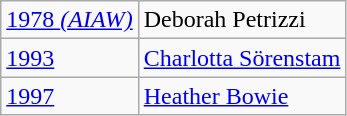<table class="wikitable">
<tr>
<td><a href='#'>1978 <em>(AIAW)</em></a></td>
<td>Deborah Petrizzi</td>
</tr>
<tr>
<td><a href='#'>1993</a></td>
<td><a href='#'>Charlotta Sörenstam</a></td>
</tr>
<tr>
<td><a href='#'>1997</a></td>
<td><a href='#'>Heather Bowie</a></td>
</tr>
</table>
